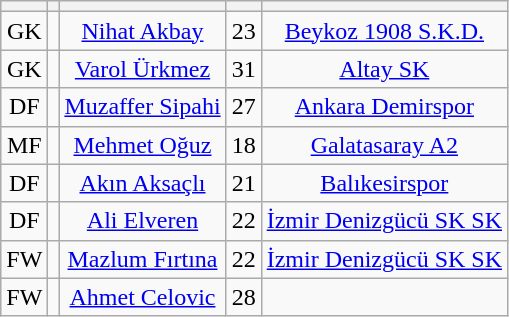<table class="wikitable sortable" style="text-align: center">
<tr>
<th></th>
<th></th>
<th></th>
<th></th>
<th></th>
</tr>
<tr>
<td>GK</td>
<td></td>
<td><a href='#'>Nihat Akbay</a></td>
<td>23</td>
<td><a href='#'>Beykoz 1908 S.K.D.</a></td>
</tr>
<tr>
<td>GK</td>
<td></td>
<td><a href='#'>Varol Ürkmez</a></td>
<td>31</td>
<td><a href='#'>Altay SK</a></td>
</tr>
<tr>
<td>DF</td>
<td></td>
<td><a href='#'>Muzaffer Sipahi</a></td>
<td>27</td>
<td><a href='#'>Ankara Demirspor</a></td>
</tr>
<tr>
<td>MF</td>
<td></td>
<td><a href='#'>Mehmet Oğuz</a></td>
<td>18</td>
<td><a href='#'>Galatasaray A2</a></td>
</tr>
<tr>
<td>DF</td>
<td></td>
<td><a href='#'>Akın Aksaçlı</a></td>
<td>21</td>
<td><a href='#'>Balıkesirspor</a></td>
</tr>
<tr>
<td>DF</td>
<td></td>
<td><a href='#'>Ali Elveren</a></td>
<td>22</td>
<td><a href='#'>İzmir Denizgücü SK SK</a></td>
</tr>
<tr>
<td>FW</td>
<td></td>
<td><a href='#'>Mazlum Fırtına</a></td>
<td>22</td>
<td><a href='#'>İzmir Denizgücü SK SK</a></td>
</tr>
<tr>
<td>FW</td>
<td></td>
<td><a href='#'>Ahmet Celovic</a></td>
<td>28</td>
<td></td>
</tr>
</table>
